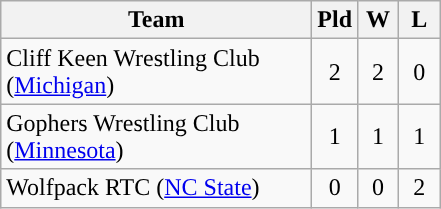<table class="wikitable" style="text-align:center">
<tr>
<th style="width:200px;">Team</th>
<th width="20">Pld</th>
<th width="20">W</th>
<th width="20">L</th>
</tr>
<tr style="background:">
<td align=left>Cliff Keen Wrestling Club (<a href='#'>Michigan</a>)</td>
<td>2</td>
<td>2</td>
<td>0</td>
</tr>
<tr style="background:">
<td align=left>Gophers Wrestling Club (<a href='#'>Minnesota</a>)</td>
<td>1</td>
<td>1</td>
<td>1</td>
</tr>
<tr style="background:">
<td align=left>Wolfpack RTC (<a href='#'>NC State</a>)</td>
<td>0</td>
<td>0</td>
<td>2</td>
</tr>
</table>
